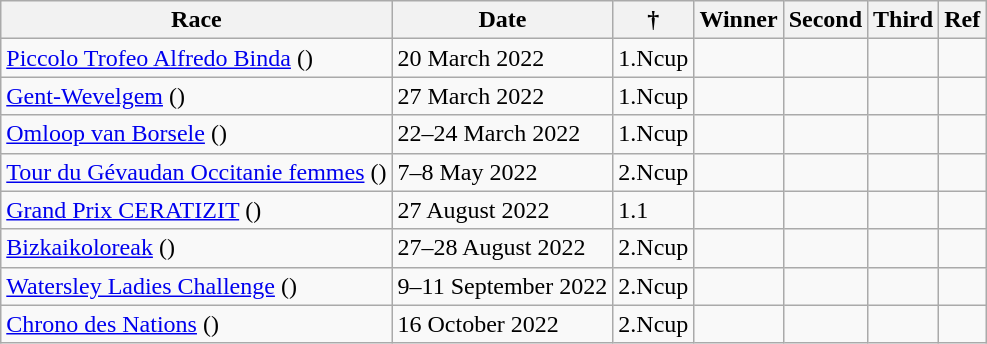<table class="wikitable sortable">
<tr>
<th>Race</th>
<th>Date</th>
<th> †</th>
<th>Winner</th>
<th>Second</th>
<th>Third</th>
<th>Ref</th>
</tr>
<tr>
<td> <a href='#'>Piccolo Trofeo Alfredo Binda</a> ()</td>
<td>20 March 2022</td>
<td>1.Ncup</td>
<td></td>
<td></td>
<td></td>
<td align=center></td>
</tr>
<tr>
<td> <a href='#'>Gent-Wevelgem</a> ()</td>
<td>27 March 2022</td>
<td>1.Ncup</td>
<td></td>
<td></td>
<td></td>
<td align=center></td>
</tr>
<tr>
<td> <a href='#'>Omloop van Borsele</a> ()</td>
<td>22–24 March 2022</td>
<td>1.Ncup</td>
<td></td>
<td></td>
<td></td>
<td align=center></td>
</tr>
<tr>
<td> <a href='#'>Tour du Gévaudan Occitanie femmes</a> ()</td>
<td>7–8 May 2022</td>
<td>2.Ncup</td>
<td></td>
<td></td>
<td></td>
<td align=center></td>
</tr>
<tr>
<td> <a href='#'>Grand Prix CERATIZIT</a> ()</td>
<td>27 August 2022</td>
<td>1.1</td>
<td></td>
<td></td>
<td></td>
<td align=center></td>
</tr>
<tr>
<td> <a href='#'>Bizkaikoloreak</a> ()</td>
<td>27–28 August 2022</td>
<td>2.Ncup</td>
<td></td>
<td></td>
<td></td>
<td align=center></td>
</tr>
<tr>
<td> <a href='#'>Watersley Ladies Challenge</a> ()</td>
<td>9–11 September 2022</td>
<td>2.Ncup</td>
<td></td>
<td></td>
<td></td>
<td align=center></td>
</tr>
<tr>
<td> <a href='#'>Chrono des Nations</a> ()</td>
<td>16 October 2022</td>
<td>2.Ncup</td>
<td></td>
<td></td>
<td></td>
<td align=center></td>
</tr>
</table>
